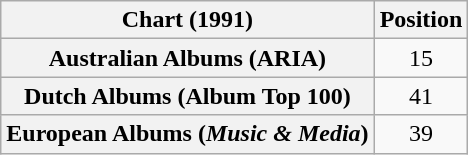<table class="wikitable sortable plainrowheaders" style="text-align:center">
<tr>
<th scope="col">Chart (1991)</th>
<th scope="col">Position</th>
</tr>
<tr>
<th scope="row">Australian Albums (ARIA)</th>
<td>15</td>
</tr>
<tr>
<th scope="row">Dutch Albums (Album Top 100)</th>
<td>41</td>
</tr>
<tr>
<th scope="row">European Albums (<em>Music & Media</em>)</th>
<td>39</td>
</tr>
</table>
